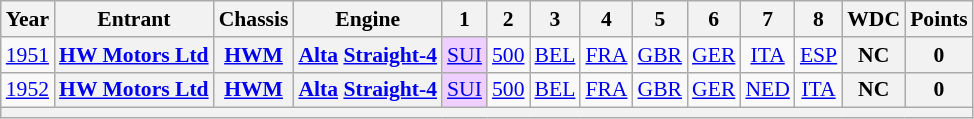<table class="wikitable" style="text-align:center; font-size:90%">
<tr>
<th>Year</th>
<th>Entrant</th>
<th>Chassis</th>
<th>Engine</th>
<th>1</th>
<th>2</th>
<th>3</th>
<th>4</th>
<th>5</th>
<th>6</th>
<th>7</th>
<th>8</th>
<th>WDC</th>
<th>Points</th>
</tr>
<tr>
<td><a href='#'>1951</a></td>
<th><a href='#'>HW Motors Ltd</a></th>
<th><a href='#'>HWM</a></th>
<th><a href='#'>Alta</a> <a href='#'>Straight-4</a></th>
<td style="background:#EFCFFF;"><a href='#'>SUI</a><br></td>
<td><a href='#'>500</a></td>
<td><a href='#'>BEL</a></td>
<td><a href='#'>FRA</a></td>
<td><a href='#'>GBR</a></td>
<td><a href='#'>GER</a></td>
<td><a href='#'>ITA</a></td>
<td><a href='#'>ESP</a></td>
<th>NC</th>
<th>0</th>
</tr>
<tr>
<td><a href='#'>1952</a></td>
<th><a href='#'>HW Motors Ltd</a></th>
<th><a href='#'>HWM</a></th>
<th><a href='#'>Alta</a> <a href='#'>Straight-4</a></th>
<td style="background:#EFCFFF;"><a href='#'>SUI</a><br></td>
<td><a href='#'>500</a></td>
<td><a href='#'>BEL</a></td>
<td><a href='#'>FRA</a></td>
<td><a href='#'>GBR</a></td>
<td><a href='#'>GER</a></td>
<td><a href='#'>NED</a></td>
<td><a href='#'>ITA</a></td>
<th>NC</th>
<th>0</th>
</tr>
<tr>
<th colspan="14"></th>
</tr>
</table>
